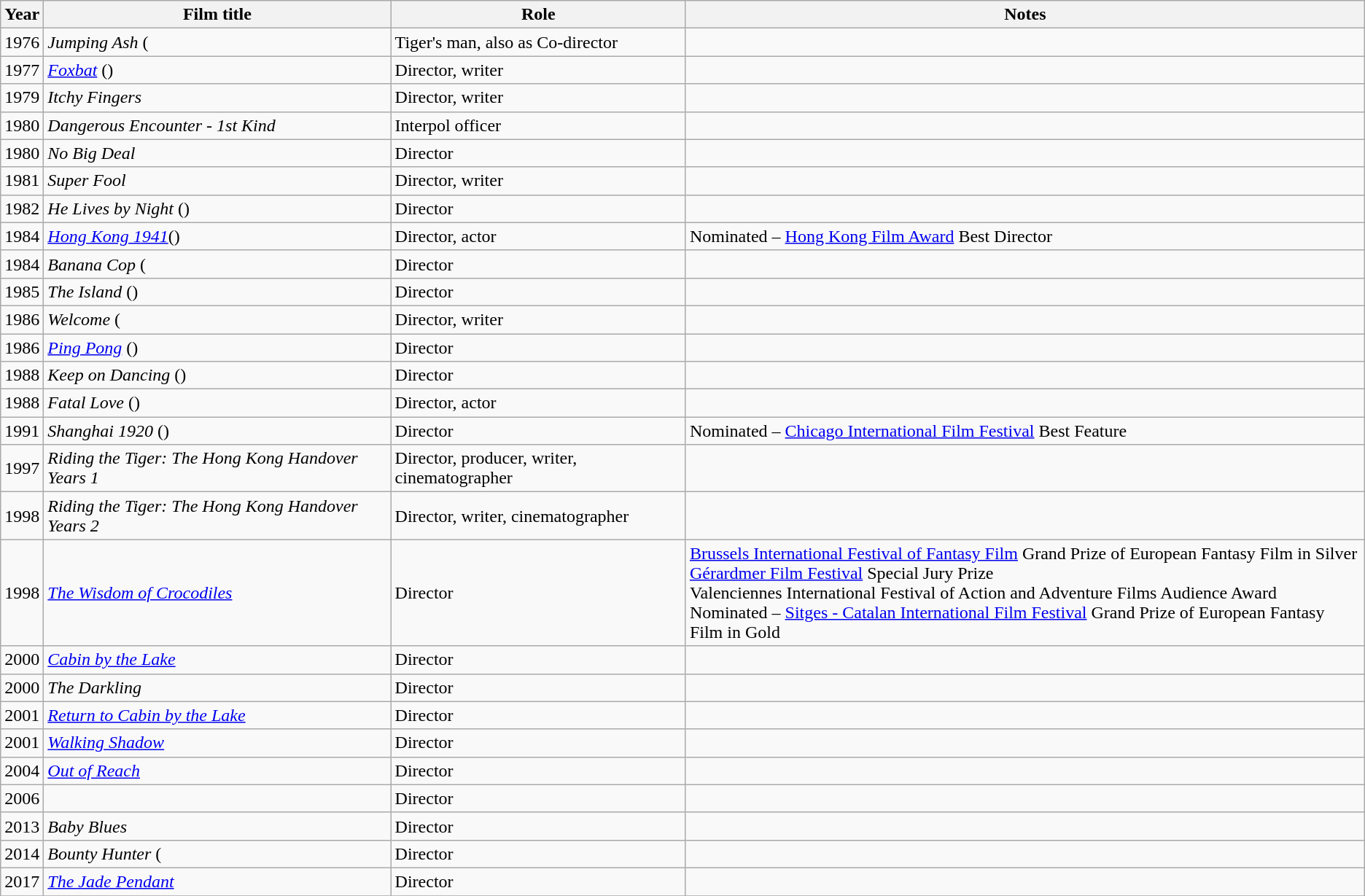<table class="wikitable sortable">
<tr>
<th>Year</th>
<th>Film title</th>
<th>Role</th>
<th class="unsortable">Notes</th>
</tr>
<tr>
<td>1976</td>
<td><em>Jumping Ash</em> (</td>
<td>Tiger's man, also as Co-director</td>
<td></td>
</tr>
<tr>
<td>1977</td>
<td><em><a href='#'>Foxbat</a></em> ()</td>
<td>Director, writer</td>
<td></td>
</tr>
<tr>
<td>1979</td>
<td><em>Itchy Fingers</em> </td>
<td>Director, writer</td>
<td></td>
</tr>
<tr>
<td>1980</td>
<td><em>Dangerous Encounter - 1st Kind</em></td>
<td>Interpol officer</td>
<td></td>
</tr>
<tr>
<td>1980</td>
<td><em>No Big Deal</em> </td>
<td>Director</td>
<td></td>
</tr>
<tr>
<td>1981</td>
<td><em>Super Fool</em> </td>
<td>Director, writer</td>
<td></td>
</tr>
<tr>
<td>1982</td>
<td><em>He Lives by Night</em> ()</td>
<td>Director</td>
<td></td>
</tr>
<tr>
<td>1984</td>
<td><em><a href='#'>Hong Kong 1941</a></em>()</td>
<td>Director, actor</td>
<td>Nominated – <a href='#'>Hong Kong Film Award</a> Best Director</td>
</tr>
<tr>
<td>1984</td>
<td><em>Banana Cop</em> (</td>
<td>Director</td>
<td></td>
</tr>
<tr>
<td>1985</td>
<td><em>The Island</em> ()</td>
<td>Director</td>
<td></td>
</tr>
<tr>
<td>1986</td>
<td><em>Welcome</em> (</td>
<td>Director, writer</td>
<td></td>
</tr>
<tr>
<td>1986</td>
<td><em><a href='#'>Ping Pong</a></em> ()</td>
<td>Director</td>
<td></td>
</tr>
<tr>
<td>1988</td>
<td><em>Keep on Dancing</em> ()</td>
<td>Director</td>
<td></td>
</tr>
<tr>
<td>1988</td>
<td><em>Fatal Love</em> ()</td>
<td>Director, actor</td>
<td></td>
</tr>
<tr>
<td>1991</td>
<td><em>Shanghai 1920</em> ()</td>
<td>Director</td>
<td>Nominated – <a href='#'>Chicago International Film Festival</a> Best Feature</td>
</tr>
<tr>
<td>1997</td>
<td><em>Riding the Tiger: The Hong Kong Handover Years 1</em></td>
<td>Director, producer, writer, cinematographer</td>
<td></td>
</tr>
<tr>
<td>1998</td>
<td><em>Riding the Tiger: The Hong Kong Handover Years 2</em></td>
<td>Director, writer, cinematographer</td>
<td></td>
</tr>
<tr>
<td>1998</td>
<td><em><a href='#'>The Wisdom of Crocodiles</a></em></td>
<td>Director</td>
<td><a href='#'>Brussels International Festival of Fantasy Film</a> Grand Prize of European Fantasy Film in Silver <br><a href='#'>Gérardmer Film Festival</a> Special Jury Prize<br>Valenciennes International Festival of Action and Adventure Films Audience Award<br>Nominated – <a href='#'>Sitges - Catalan International Film Festival</a> Grand Prize of European Fantasy Film in Gold</td>
</tr>
<tr>
<td>2000</td>
<td><em><a href='#'>Cabin by the Lake</a></em></td>
<td>Director</td>
<td></td>
</tr>
<tr>
<td>2000</td>
<td><em>The Darkling</em></td>
<td>Director</td>
<td></td>
</tr>
<tr>
<td>2001</td>
<td><em><a href='#'>Return to Cabin by the Lake</a></em></td>
<td>Director</td>
<td></td>
</tr>
<tr>
<td>2001</td>
<td><em><a href='#'>Walking Shadow</a></em></td>
<td>Director</td>
<td></td>
</tr>
<tr>
<td>2004</td>
<td><em><a href='#'>Out of Reach</a></em></td>
<td>Director</td>
<td></td>
</tr>
<tr>
<td>2006</td>
<td><em></em></td>
<td>Director</td>
<td></td>
</tr>
<tr>
<td>2013</td>
<td><em>Baby Blues</em></td>
<td>Director</td>
<td></td>
</tr>
<tr>
<td>2014</td>
<td><em>Bounty Hunter</em> (</td>
<td>Director</td>
<td></td>
</tr>
<tr>
<td>2017</td>
<td><em><a href='#'>The Jade Pendant</a></em></td>
<td>Director</td>
<td></td>
</tr>
<tr>
</tr>
</table>
